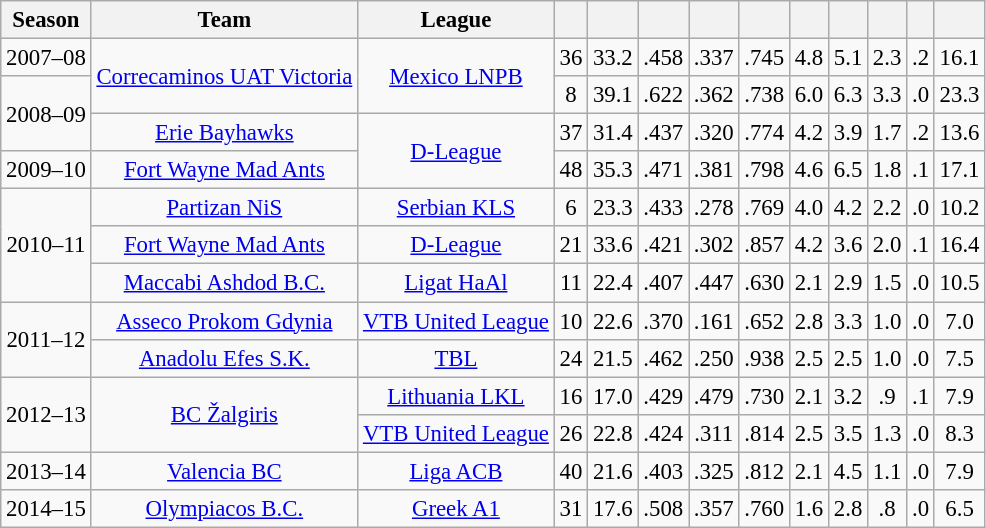<table class="wikitable sortable" style="font-size:95%; text-align:center;">
<tr>
<th>Season</th>
<th>Team</th>
<th>League</th>
<th></th>
<th></th>
<th></th>
<th></th>
<th></th>
<th></th>
<th></th>
<th></th>
<th></th>
<th></th>
</tr>
<tr>
<td>2007–08</td>
<td rowspan="2"><a href='#'>Correcaminos UAT Victoria</a></td>
<td rowspan="2"><a href='#'>Mexico LNPB</a></td>
<td>36</td>
<td>33.2</td>
<td>.458</td>
<td>.337</td>
<td>.745</td>
<td>4.8</td>
<td>5.1</td>
<td>2.3</td>
<td>.2</td>
<td>16.1</td>
</tr>
<tr>
<td rowspan="2">2008–09</td>
<td>8</td>
<td>39.1</td>
<td>.622</td>
<td>.362</td>
<td>.738</td>
<td>6.0</td>
<td>6.3</td>
<td>3.3</td>
<td>.0</td>
<td>23.3</td>
</tr>
<tr>
<td><a href='#'>Erie Bayhawks</a></td>
<td rowspan="2"><a href='#'>D-League</a></td>
<td>37</td>
<td>31.4</td>
<td>.437</td>
<td>.320</td>
<td>.774</td>
<td>4.2</td>
<td>3.9</td>
<td>1.7</td>
<td>.2</td>
<td>13.6</td>
</tr>
<tr>
<td>2009–10</td>
<td><a href='#'>Fort Wayne Mad Ants</a></td>
<td>48</td>
<td>35.3</td>
<td>.471</td>
<td>.381</td>
<td>.798</td>
<td>4.6</td>
<td>6.5</td>
<td>1.8</td>
<td>.1</td>
<td>17.1</td>
</tr>
<tr>
<td rowspan="3">2010–11</td>
<td><a href='#'>Partizan NiS</a></td>
<td><a href='#'>Serbian KLS</a></td>
<td>6</td>
<td>23.3</td>
<td>.433</td>
<td>.278</td>
<td>.769</td>
<td>4.0</td>
<td>4.2</td>
<td>2.2</td>
<td>.0</td>
<td>10.2</td>
</tr>
<tr>
<td><a href='#'>Fort Wayne Mad Ants</a></td>
<td><a href='#'>D-League</a></td>
<td>21</td>
<td>33.6</td>
<td>.421</td>
<td>.302</td>
<td>.857</td>
<td>4.2</td>
<td>3.6</td>
<td>2.0</td>
<td>.1</td>
<td>16.4</td>
</tr>
<tr>
<td><a href='#'>Maccabi Ashdod B.C.</a></td>
<td><a href='#'>Ligat HaAl</a></td>
<td>11</td>
<td>22.4</td>
<td>.407</td>
<td>.447</td>
<td>.630</td>
<td>2.1</td>
<td>2.9</td>
<td>1.5</td>
<td>.0</td>
<td>10.5</td>
</tr>
<tr>
<td rowspan="2">2011–12</td>
<td><a href='#'>Asseco Prokom Gdynia</a></td>
<td><a href='#'>VTB United League</a></td>
<td>10</td>
<td>22.6</td>
<td>.370</td>
<td>.161</td>
<td>.652</td>
<td>2.8</td>
<td>3.3</td>
<td>1.0</td>
<td>.0</td>
<td>7.0</td>
</tr>
<tr>
<td><a href='#'>Anadolu Efes S.K.</a></td>
<td><a href='#'>TBL</a></td>
<td>24</td>
<td>21.5</td>
<td>.462</td>
<td>.250</td>
<td>.938</td>
<td>2.5</td>
<td>2.5</td>
<td>1.0</td>
<td>.0</td>
<td>7.5</td>
</tr>
<tr>
<td rowspan="2">2012–13</td>
<td rowspan="2"><a href='#'>BC Žalgiris</a></td>
<td><a href='#'>Lithuania LKL</a></td>
<td>16</td>
<td>17.0</td>
<td>.429</td>
<td>.479</td>
<td>.730</td>
<td>2.1</td>
<td>3.2</td>
<td>.9</td>
<td>.1</td>
<td>7.9</td>
</tr>
<tr>
<td><a href='#'>VTB United League</a></td>
<td>26</td>
<td>22.8</td>
<td>.424</td>
<td>.311</td>
<td>.814</td>
<td>2.5</td>
<td>3.5</td>
<td>1.3</td>
<td>.0</td>
<td>8.3</td>
</tr>
<tr>
<td>2013–14</td>
<td><a href='#'>Valencia BC</a></td>
<td><a href='#'>Liga ACB</a></td>
<td>40</td>
<td>21.6</td>
<td>.403</td>
<td>.325</td>
<td>.812</td>
<td>2.1</td>
<td>4.5</td>
<td>1.1</td>
<td>.0</td>
<td>7.9</td>
</tr>
<tr>
<td>2014–15</td>
<td><a href='#'>Olympiacos B.C.</a></td>
<td><a href='#'>Greek A1</a></td>
<td>31</td>
<td>17.6</td>
<td>.508</td>
<td>.357</td>
<td>.760</td>
<td>1.6</td>
<td>2.8</td>
<td>.8</td>
<td>.0</td>
<td>6.5</td>
</tr>
</table>
